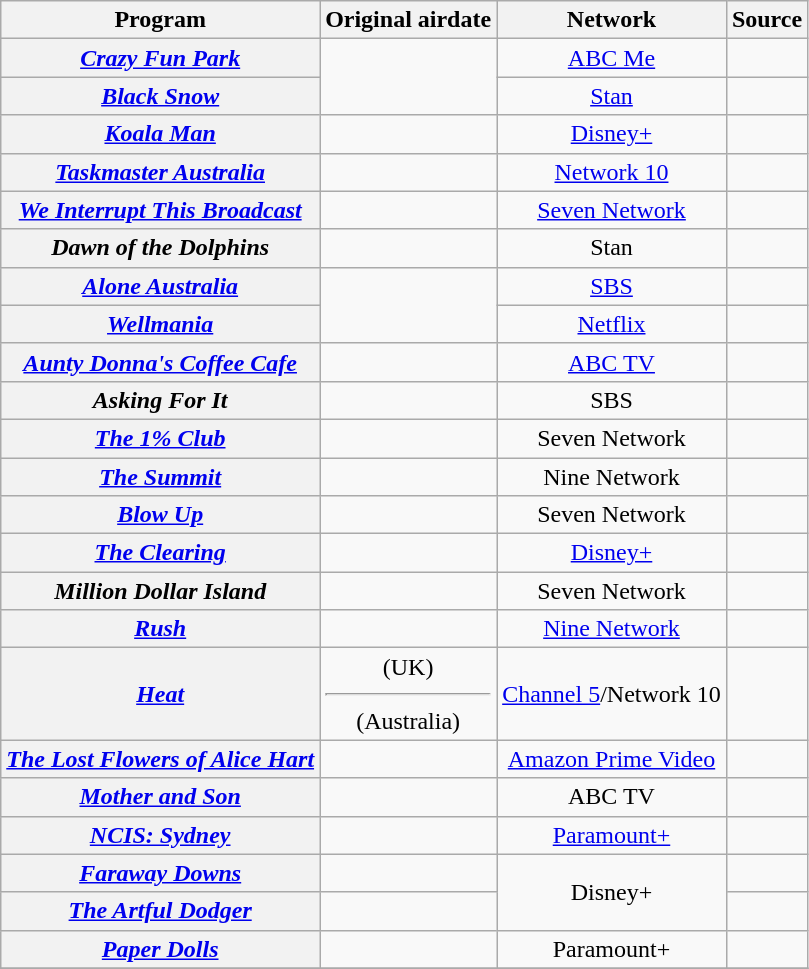<table class="wikitable plainrowheaders sortable" style="text-align:center">
<tr>
<th scope="col">Program</th>
<th scope="col">Original airdate</th>
<th scope="col">Network</th>
<th scope="col" class="unsortable">Source</th>
</tr>
<tr>
<th scope="row"><em><a href='#'>Crazy Fun Park</a></em></th>
<td rowspan="2"></td>
<td><a href='#'>ABC Me</a></td>
<td></td>
</tr>
<tr>
<th scope="row"><em><a href='#'>Black Snow</a></em></th>
<td><a href='#'>Stan</a></td>
<td></td>
</tr>
<tr>
<th scope="row"><em><a href='#'>Koala Man</a></em></th>
<td></td>
<td><a href='#'>Disney+</a></td>
<td></td>
</tr>
<tr>
<th scope="row"><em><a href='#'>Taskmaster Australia</a></em></th>
<td></td>
<td><a href='#'>Network 10</a></td>
<td></td>
</tr>
<tr>
<th scope="row"><em><a href='#'>We Interrupt This Broadcast</a></em></th>
<td></td>
<td><a href='#'>Seven Network</a></td>
<td></td>
</tr>
<tr>
<th scope="row"><em>Dawn of the Dolphins</em></th>
<td></td>
<td>Stan</td>
<td></td>
</tr>
<tr>
<th scope="row"><em><a href='#'>Alone Australia</a></em></th>
<td rowspan=2></td>
<td><a href='#'>SBS</a></td>
<td></td>
</tr>
<tr>
<th scope="row"><em><a href='#'>Wellmania</a></em></th>
<td><a href='#'>Netflix</a></td>
<td></td>
</tr>
<tr>
<th scope="row"><em><a href='#'>Aunty Donna's Coffee Cafe</a></em></th>
<td></td>
<td><a href='#'>ABC TV</a></td>
<td></td>
</tr>
<tr>
<th scope="row"><em>Asking For It</em></th>
<td></td>
<td>SBS</td>
<td></td>
</tr>
<tr>
<th scope="row"><a href='#'><em>The 1% Club</em></a></th>
<td></td>
<td>Seven Network</td>
<td></td>
</tr>
<tr>
<th scope="row"><em><a href='#'>The Summit</a></em></th>
<td></td>
<td>Nine Network</td>
<td></td>
</tr>
<tr>
<th scope="row"><a href='#'><em>Blow Up</em></a></th>
<td></td>
<td>Seven Network</td>
<td></td>
</tr>
<tr>
<th scope="row"><em><a href='#'>The Clearing</a></em></th>
<td></td>
<td><a href='#'>Disney+</a></td>
<td></td>
</tr>
<tr>
<th scope="row"><em>Million Dollar Island</em></th>
<td></td>
<td>Seven Network</td>
<td></td>
</tr>
<tr>
<th scope="row"><em><a href='#'>Rush</a></em></th>
<td></td>
<td><a href='#'>Nine Network</a></td>
<td></td>
</tr>
<tr>
<th scope="row"><em><a href='#'>Heat</a></em></th>
<td> (UK)<hr> (Australia)</td>
<td><a href='#'>Channel 5</a>/Network 10</td>
<td></td>
</tr>
<tr>
<th Scope="row"><em><a href='#'>The Lost Flowers of Alice Hart</a></em></th>
<td></td>
<td><a href='#'>Amazon Prime Video</a></td>
<td></td>
</tr>
<tr>
<th scope="row"><em><a href='#'>Mother and Son</a></em></th>
<td></td>
<td>ABC TV</td>
<td></td>
</tr>
<tr>
<th scope="row"><em><a href='#'>NCIS: Sydney</a></em></th>
<td></td>
<td><a href='#'>Paramount+</a></td>
<td></td>
</tr>
<tr>
<th scope="row"><em><a href='#'>Faraway Downs</a></em></th>
<td></td>
<td rowspan=2>Disney+</td>
<td></td>
</tr>
<tr>
<th scope="row"><em><a href='#'>The Artful Dodger</a></em></th>
<td></td>
<td></td>
</tr>
<tr>
<th scope="row"><em><a href='#'>Paper Dolls</a></em></th>
<td></td>
<td>Paramount+</td>
<td></td>
</tr>
<tr>
</tr>
</table>
